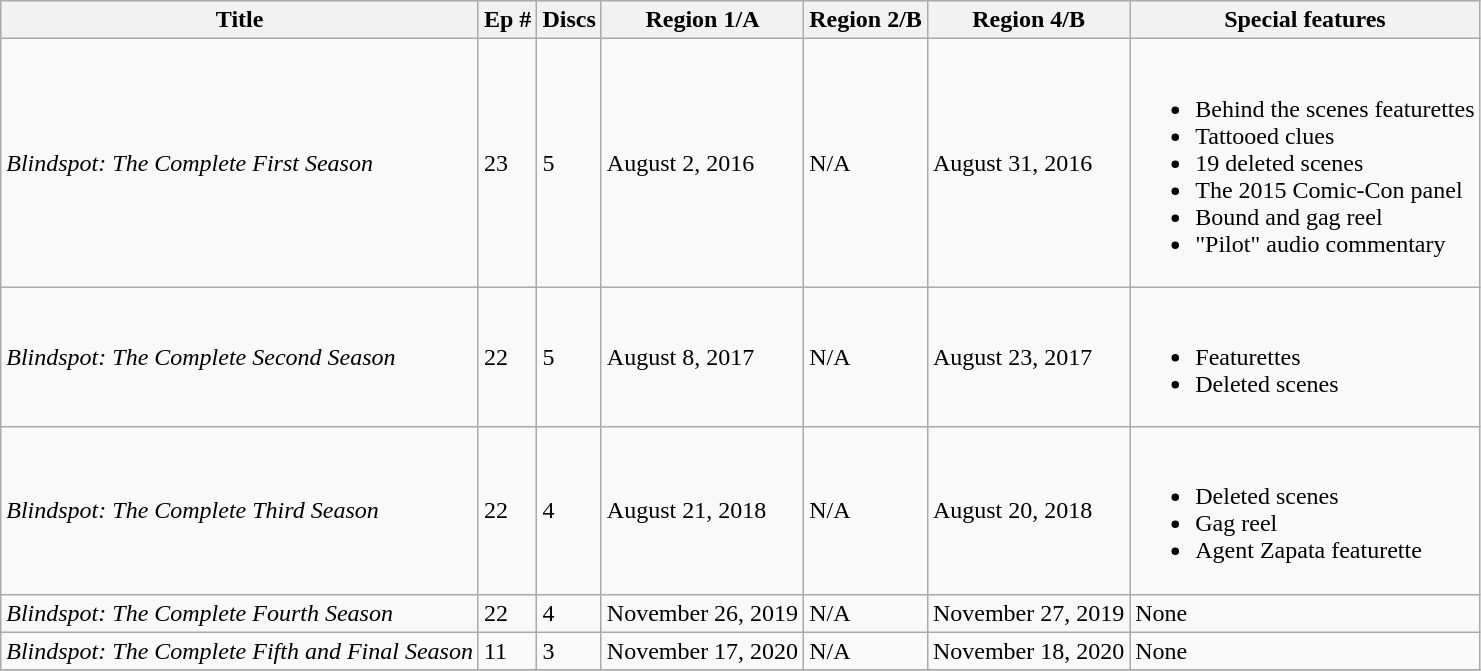<table class="wikitable">
<tr>
<th>Title</th>
<th>Ep #</th>
<th>Discs</th>
<th>Region 1/A</th>
<th>Region 2/B</th>
<th>Region 4/B</th>
<th>Special features</th>
</tr>
<tr>
<td><em>Blindspot: The Complete First Season</em></td>
<td>23</td>
<td>5</td>
<td>August 2, 2016</td>
<td>N/A</td>
<td>August 31, 2016</td>
<td><br><ul><li>Behind the scenes featurettes</li><li>Tattooed clues</li><li>19 deleted scenes</li><li>The 2015 Comic-Con panel</li><li>Bound and gag reel</li><li>"Pilot" audio commentary</li></ul></td>
</tr>
<tr>
<td><em>Blindspot: The Complete Second Season</em></td>
<td>22</td>
<td>5</td>
<td>August 8, 2017</td>
<td>N/A</td>
<td>August 23, 2017</td>
<td><br><ul><li>Featurettes</li><li>Deleted scenes</li></ul></td>
</tr>
<tr>
<td><em>Blindspot: The Complete Third Season</em></td>
<td>22</td>
<td>4</td>
<td>August 21, 2018</td>
<td>N/A</td>
<td>August 20, 2018</td>
<td><br><ul><li>Deleted scenes</li><li>Gag reel</li><li>Agent Zapata featurette</li></ul></td>
</tr>
<tr>
<td><em>Blindspot: The Complete Fourth Season</em></td>
<td>22</td>
<td>4</td>
<td>November 26, 2019</td>
<td>N/A</td>
<td>November 27, 2019</td>
<td>None</td>
</tr>
<tr>
<td><em>Blindspot: The Complete Fifth and Final Season</em></td>
<td>11</td>
<td>3</td>
<td>November 17, 2020</td>
<td>N/A</td>
<td>November 18, 2020</td>
<td>None</td>
</tr>
<tr>
</tr>
</table>
